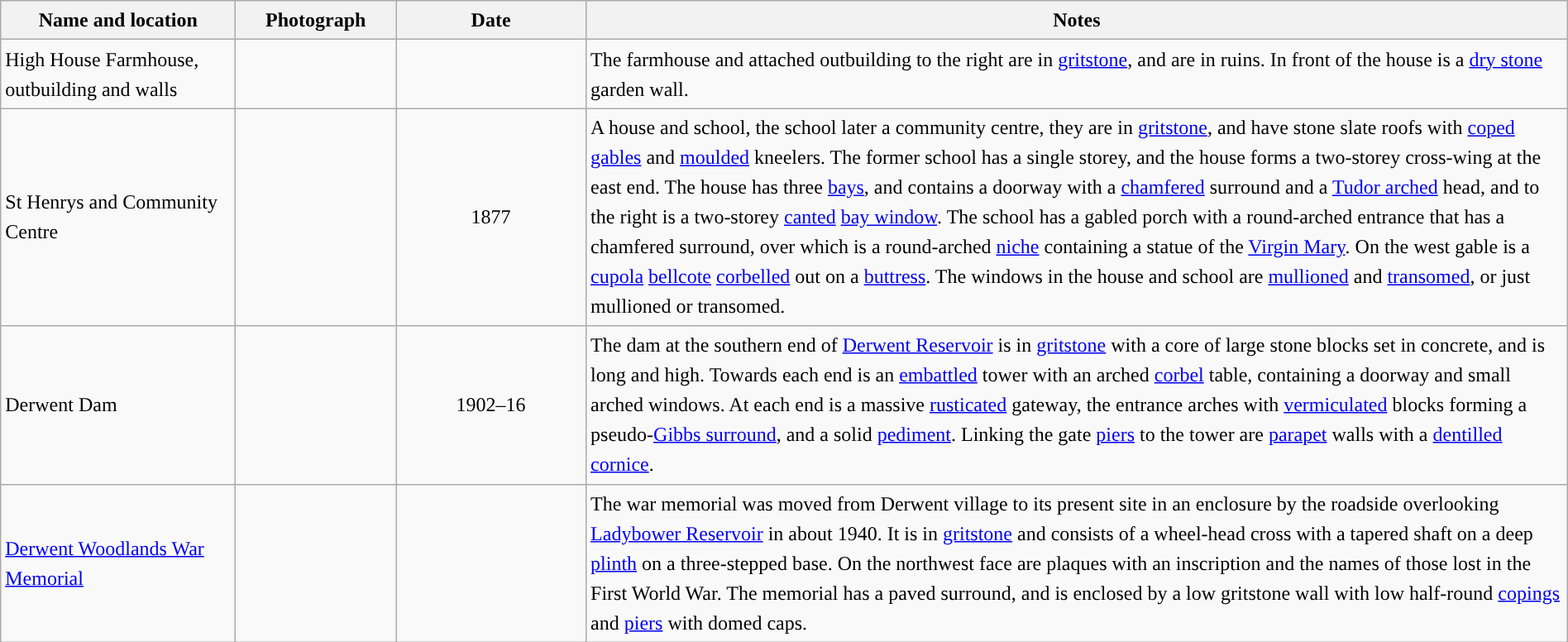<table class="wikitable sortable plainrowheaders" style="width:100%;border:0px;text-align:left;line-height:150%;">
<tr>
<th scope="col"  style="width:150px">Name and location</th>
<th scope="col"  style="width:100px" class="unsortable">Photograph</th>
<th scope="col"  style="width:120px">Date</th>
<th scope="col"  style="width:650px" class="unsortable">Notes</th>
</tr>
<tr>
<td>High House Farmhouse, outbuilding and walls<br><small></small></td>
<td></td>
<td align="center"></td>
<td>The farmhouse and attached outbuilding to the right are in <a href='#'>gritstone</a>, and are in ruins.  In front of the house is a <a href='#'>dry stone</a> garden wall.</td>
</tr>
<tr>
<td>St Henrys and Community Centre<br><small></small></td>
<td></td>
<td align="center">1877</td>
<td>A house and school, the school later a community centre, they are in <a href='#'>gritstone</a>, and have stone slate roofs with <a href='#'>coped</a> <a href='#'>gables</a> and <a href='#'>moulded</a> kneelers.  The former school has a single storey, and the house forms a two-storey cross-wing at the east end.  The house has three <a href='#'>bays</a>, and contains a doorway with a <a href='#'>chamfered</a> surround and a <a href='#'>Tudor arched</a> head, and to the right is a two-storey <a href='#'>canted</a> <a href='#'>bay window</a>.  The school has a gabled porch with a round-arched entrance that has a chamfered surround, over which is a round-arched <a href='#'>niche</a> containing a statue of the <a href='#'>Virgin Mary</a>.  On the west gable is a <a href='#'>cupola</a> <a href='#'>bellcote</a> <a href='#'>corbelled</a> out on a <a href='#'>buttress</a>.  The windows in the house and school are <a href='#'>mullioned</a> and <a href='#'>transomed</a>, or just mullioned or transomed.</td>
</tr>
<tr>
<td>Derwent Dam<br><small></small></td>
<td></td>
<td align="center">1902–16</td>
<td>The dam at the southern end of <a href='#'>Derwent Reservoir</a> is in <a href='#'>gritstone</a> with a core of large stone blocks set in concrete, and is  long and  high.  Towards each end is an <a href='#'>embattled</a> tower with an arched <a href='#'>corbel</a> table, containing a doorway and small arched windows.  At each end is a massive <a href='#'>rusticated</a> gateway, the entrance arches with <a href='#'>vermiculated</a> blocks forming a pseudo-<a href='#'>Gibbs surround</a>, and a solid <a href='#'>pediment</a>.  Linking the gate <a href='#'>piers</a> to the tower are <a href='#'>parapet</a> walls with a <a href='#'>dentilled</a> <a href='#'>cornice</a>.</td>
</tr>
<tr>
<td><a href='#'>Derwent Woodlands War Memorial</a><br><small></small></td>
<td></td>
<td align="center"></td>
<td>The war memorial was moved from Derwent village to its present site in an enclosure by the roadside overlooking <a href='#'>Ladybower Reservoir</a> in about 1940.  It is in <a href='#'>gritstone</a> and consists of a wheel-head cross with a tapered shaft on a deep <a href='#'>plinth</a> on a three-stepped base.  On the northwest face are plaques with an inscription and the names of those lost in the First World War.  The memorial has a paved surround, and is enclosed by a low gritstone wall with low half-round <a href='#'>copings</a> and <a href='#'>piers</a> with domed caps.</td>
</tr>
<tr>
</tr>
</table>
